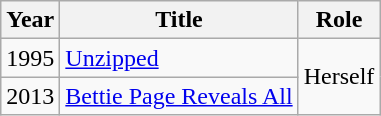<table class="wikitable">
<tr>
<th>Year</th>
<th>Title</th>
<th>Role</th>
</tr>
<tr>
<td>1995</td>
<td><a href='#'>Unzipped</a></td>
<td rowspan="2">Herself</td>
</tr>
<tr>
<td>2013</td>
<td><a href='#'>Bettie Page Reveals All</a></td>
</tr>
</table>
